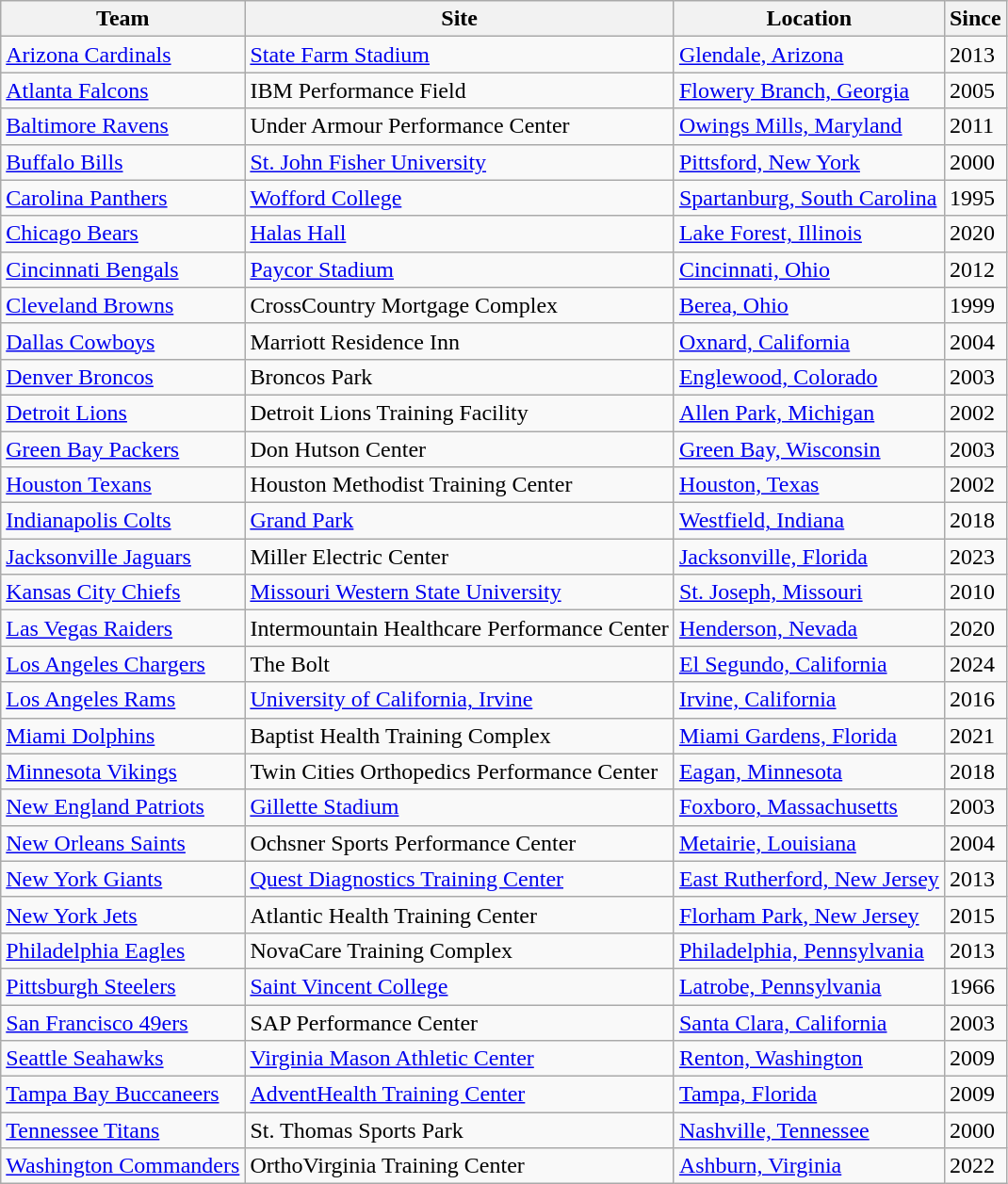<table class="wikitable sortable">
<tr>
<th>Team</th>
<th>Site</th>
<th>Location</th>
<th>Since</th>
</tr>
<tr>
<td><a href='#'>Arizona Cardinals</a></td>
<td><a href='#'>State Farm Stadium</a></td>
<td><a href='#'>Glendale, Arizona</a></td>
<td>2013</td>
</tr>
<tr>
<td><a href='#'>Atlanta Falcons</a></td>
<td>IBM Performance Field</td>
<td><a href='#'>Flowery Branch, Georgia</a></td>
<td>2005</td>
</tr>
<tr>
<td><a href='#'>Baltimore Ravens</a></td>
<td>Under Armour Performance Center</td>
<td><a href='#'>Owings Mills, Maryland</a></td>
<td>2011</td>
</tr>
<tr>
<td><a href='#'>Buffalo Bills</a></td>
<td><a href='#'>St. John Fisher University</a></td>
<td><a href='#'>Pittsford, New York</a></td>
<td>2000</td>
</tr>
<tr>
<td><a href='#'>Carolina Panthers</a></td>
<td><a href='#'>Wofford College</a></td>
<td><a href='#'>Spartanburg, South Carolina</a></td>
<td>1995</td>
</tr>
<tr>
<td><a href='#'>Chicago Bears</a></td>
<td><a href='#'>Halas Hall</a></td>
<td><a href='#'>Lake Forest, Illinois</a></td>
<td>2020</td>
</tr>
<tr>
<td><a href='#'>Cincinnati Bengals</a></td>
<td><a href='#'>Paycor Stadium</a></td>
<td><a href='#'>Cincinnati, Ohio</a></td>
<td>2012</td>
</tr>
<tr>
<td><a href='#'>Cleveland Browns</a></td>
<td>CrossCountry Mortgage Complex</td>
<td><a href='#'>Berea, Ohio</a></td>
<td>1999</td>
</tr>
<tr>
<td><a href='#'>Dallas Cowboys</a></td>
<td>Marriott Residence Inn</td>
<td><a href='#'>Oxnard, California</a></td>
<td>2004</td>
</tr>
<tr>
<td><a href='#'>Denver Broncos</a></td>
<td>Broncos Park</td>
<td><a href='#'>Englewood, Colorado</a></td>
<td>2003</td>
</tr>
<tr>
<td><a href='#'>Detroit Lions</a></td>
<td>Detroit Lions Training Facility</td>
<td><a href='#'>Allen Park, Michigan</a></td>
<td>2002</td>
</tr>
<tr>
<td><a href='#'>Green Bay Packers</a></td>
<td>Don Hutson Center</td>
<td><a href='#'>Green Bay, Wisconsin</a></td>
<td>2003</td>
</tr>
<tr>
<td><a href='#'>Houston Texans</a></td>
<td>Houston Methodist Training Center</td>
<td><a href='#'>Houston, Texas</a></td>
<td>2002</td>
</tr>
<tr>
<td><a href='#'>Indianapolis Colts</a></td>
<td><a href='#'>Grand Park</a></td>
<td><a href='#'>Westfield, Indiana</a></td>
<td>2018</td>
</tr>
<tr>
<td><a href='#'>Jacksonville Jaguars</a></td>
<td>Miller Electric Center</td>
<td><a href='#'>Jacksonville, Florida</a></td>
<td>2023</td>
</tr>
<tr>
<td><a href='#'>Kansas City Chiefs</a></td>
<td><a href='#'>Missouri Western State University</a></td>
<td><a href='#'>St. Joseph, Missouri</a></td>
<td>2010</td>
</tr>
<tr>
<td><a href='#'>Las Vegas Raiders</a></td>
<td>Intermountain Healthcare Performance Center</td>
<td><a href='#'>Henderson, Nevada</a></td>
<td>2020</td>
</tr>
<tr>
<td><a href='#'>Los Angeles Chargers</a></td>
<td>The Bolt</td>
<td><a href='#'>El Segundo, California</a></td>
<td>2024</td>
</tr>
<tr>
<td><a href='#'>Los Angeles Rams</a></td>
<td><a href='#'>University of California, Irvine</a></td>
<td><a href='#'>Irvine, California</a></td>
<td>2016</td>
</tr>
<tr>
<td><a href='#'>Miami Dolphins</a></td>
<td>Baptist Health Training Complex</td>
<td><a href='#'>Miami Gardens, Florida</a></td>
<td>2021</td>
</tr>
<tr>
<td><a href='#'>Minnesota Vikings</a></td>
<td>Twin Cities Orthopedics Performance Center</td>
<td><a href='#'>Eagan, Minnesota</a></td>
<td>2018</td>
</tr>
<tr>
<td><a href='#'>New England Patriots</a></td>
<td><a href='#'>Gillette Stadium</a></td>
<td><a href='#'>Foxboro, Massachusetts</a></td>
<td>2003</td>
</tr>
<tr>
<td><a href='#'>New Orleans Saints</a></td>
<td>Ochsner Sports Performance Center</td>
<td><a href='#'>Metairie, Louisiana</a></td>
<td>2004</td>
</tr>
<tr>
<td><a href='#'>New York Giants</a></td>
<td><a href='#'>Quest Diagnostics Training Center</a></td>
<td><a href='#'>East Rutherford, New Jersey</a></td>
<td>2013</td>
</tr>
<tr>
<td><a href='#'>New York Jets</a></td>
<td>Atlantic Health Training Center</td>
<td><a href='#'>Florham Park, New Jersey</a></td>
<td>2015</td>
</tr>
<tr>
<td><a href='#'>Philadelphia Eagles</a></td>
<td>NovaCare Training Complex</td>
<td><a href='#'>Philadelphia, Pennsylvania</a></td>
<td>2013</td>
</tr>
<tr>
<td><a href='#'>Pittsburgh Steelers</a></td>
<td><a href='#'>Saint Vincent College</a></td>
<td><a href='#'>Latrobe, Pennsylvania</a></td>
<td>1966</td>
</tr>
<tr>
<td><a href='#'>San Francisco 49ers</a></td>
<td>SAP Performance Center</td>
<td><a href='#'>Santa Clara, California</a></td>
<td>2003</td>
</tr>
<tr>
<td><a href='#'>Seattle Seahawks</a></td>
<td><a href='#'>Virginia Mason Athletic Center</a></td>
<td><a href='#'>Renton, Washington</a></td>
<td>2009</td>
</tr>
<tr>
<td><a href='#'>Tampa Bay Buccaneers</a></td>
<td><a href='#'>AdventHealth Training Center</a></td>
<td><a href='#'>Tampa, Florida</a></td>
<td>2009</td>
</tr>
<tr>
<td><a href='#'>Tennessee Titans</a></td>
<td>St. Thomas Sports Park</td>
<td><a href='#'>Nashville, Tennessee</a></td>
<td>2000</td>
</tr>
<tr>
<td><a href='#'>Washington Commanders</a></td>
<td>OrthoVirginia Training Center</td>
<td><a href='#'>Ashburn, Virginia</a></td>
<td>2022</td>
</tr>
</table>
